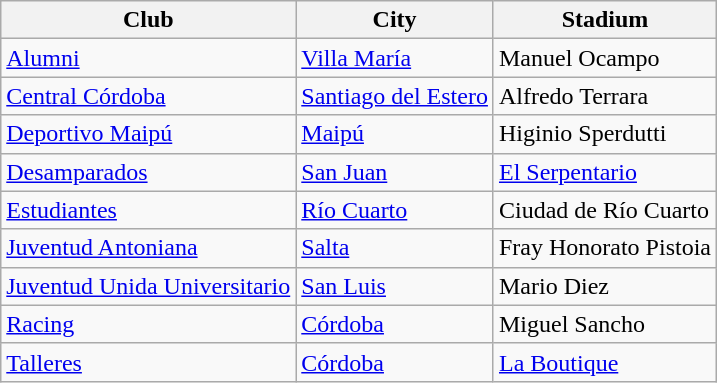<table class="wikitable sortable">
<tr>
<th>Club</th>
<th>City</th>
<th>Stadium</th>
</tr>
<tr>
<td> <a href='#'>Alumni</a></td>
<td><a href='#'>Villa María</a></td>
<td>Manuel Ocampo</td>
</tr>
<tr>
<td> <a href='#'>Central Córdoba</a></td>
<td><a href='#'>Santiago del Estero</a></td>
<td>Alfredo Terrara</td>
</tr>
<tr>
<td> <a href='#'>Deportivo Maipú</a></td>
<td><a href='#'>Maipú</a></td>
<td>Higinio Sperdutti</td>
</tr>
<tr>
<td> <a href='#'>Desamparados</a></td>
<td><a href='#'>San Juan</a></td>
<td><a href='#'>El Serpentario</a></td>
</tr>
<tr>
<td> <a href='#'>Estudiantes</a></td>
<td><a href='#'>Río Cuarto</a></td>
<td>Ciudad de Río Cuarto</td>
</tr>
<tr>
<td> <a href='#'>Juventud Antoniana</a></td>
<td><a href='#'>Salta</a></td>
<td>Fray Honorato Pistoia</td>
</tr>
<tr>
<td> <a href='#'>Juventud Unida Universitario</a></td>
<td><a href='#'>San Luis</a></td>
<td>Mario Diez</td>
</tr>
<tr>
<td> <a href='#'>Racing</a></td>
<td><a href='#'>Córdoba</a></td>
<td>Miguel Sancho</td>
</tr>
<tr>
<td> <a href='#'>Talleres</a></td>
<td><a href='#'>Córdoba</a></td>
<td><a href='#'>La Boutique</a></td>
</tr>
</table>
